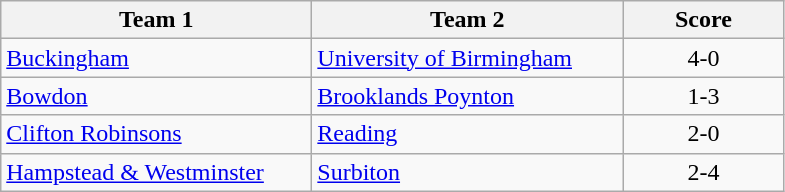<table class="wikitable" style="font-size: 100%">
<tr>
<th width=200>Team 1</th>
<th width=200>Team 2</th>
<th width=100>Score</th>
</tr>
<tr>
<td><a href='#'>Buckingham</a></td>
<td><a href='#'>University of Birmingham</a></td>
<td align=center>4-0</td>
</tr>
<tr>
<td><a href='#'>Bowdon</a></td>
<td><a href='#'>Brooklands Poynton</a></td>
<td align=center>1-3</td>
</tr>
<tr>
<td><a href='#'>Clifton Robinsons</a></td>
<td><a href='#'>Reading</a></td>
<td align=center>2-0</td>
</tr>
<tr>
<td><a href='#'>Hampstead & Westminster</a></td>
<td><a href='#'>Surbiton</a></td>
<td align=center>2-4</td>
</tr>
</table>
